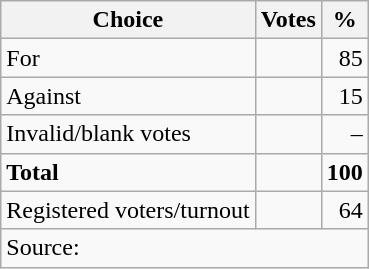<table class=wikitable style=text-align:right>
<tr>
<th>Choice</th>
<th>Votes</th>
<th>%</th>
</tr>
<tr>
<td align=left>For</td>
<td></td>
<td>85</td>
</tr>
<tr>
<td align=left>Against</td>
<td></td>
<td>15</td>
</tr>
<tr>
<td align=left>Invalid/blank votes</td>
<td></td>
<td>–</td>
</tr>
<tr>
<td align=left><strong>Total</strong></td>
<td><strong> </strong></td>
<td><strong>100</strong></td>
</tr>
<tr>
<td align=left>Registered voters/turnout</td>
<td></td>
<td>64</td>
</tr>
<tr>
<td colspan=3 align=left>Source: </td>
</tr>
</table>
